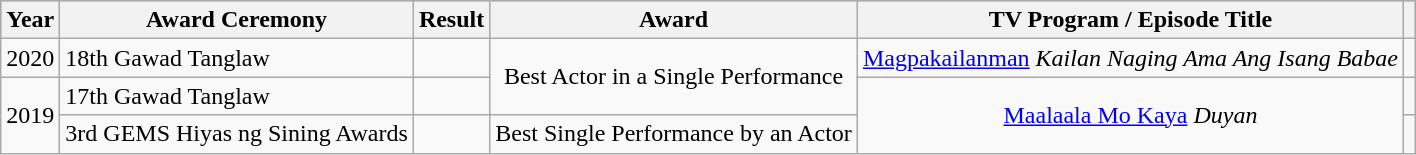<table class="wikitable sortable">
<tr style="background:#b0c4de; text-align:center;">
<th>Year</th>
<th>Award Ceremony</th>
<th>Result</th>
<th>Award</th>
<th>TV Program / Episode Title</th>
<th></th>
</tr>
<tr>
<td align="center">2020</td>
<td>18th Gawad Tanglaw</td>
<td></td>
<td rowspan="2" align="center">Best Actor in a Single Performance</td>
<td align="center"><a href='#'>Magpakailanman</a> <em>Kailan Naging Ama Ang Isang Babae</em></td>
<td></td>
</tr>
<tr>
<td rowspan="2" align="center">2019</td>
<td>17th Gawad Tanglaw</td>
<td></td>
<td rowspan="2" align="center"><a href='#'>Maalaala Mo Kaya</a> <em>Duyan</em></td>
<td></td>
</tr>
<tr>
<td>3rd GEMS Hiyas ng Sining Awards</td>
<td></td>
<td align="center">Best Single Performance by an Actor</td>
<td></td>
</tr>
</table>
